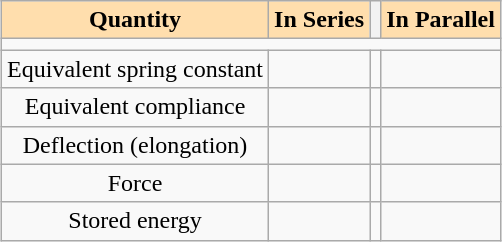<table class="wikitable" style="text-align: center; margin: 0 auto;">
<tr>
<th style="background:#ffdead;">Quantity</th>
<th style="background:#ffdead;">In Series</th>
<th></th>
<th style="background:#ffdead;">In Parallel</th>
</tr>
<tr>
<td colspan="4"></td>
</tr>
<tr>
<td>Equivalent spring constant</td>
<td></td>
<td></td>
<td></td>
</tr>
<tr>
<td>Equivalent compliance</td>
<td></td>
<td></td>
<td></td>
</tr>
<tr>
<td>Deflection (elongation)</td>
<td><em></em></td>
<td></td>
<td><em></em></td>
</tr>
<tr>
<td>Force</td>
<td></td>
<td></td>
<td></td>
</tr>
<tr>
<td>Stored energy</td>
<td></td>
<td></td>
<td></td>
</tr>
</table>
